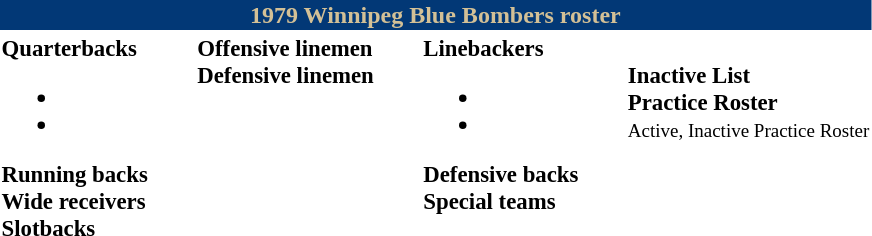<table class="toccolours" style="text-align: left;">
<tr>
<th colspan="7" style="background-color: #023876; color:#D3C096; text-align: center">1979 Winnipeg Blue Bombers roster</th>
</tr>
<tr>
<td style="font-size: 95%;" valign="top"><strong>Quarterbacks</strong><br><ul><li></li><li></li></ul><strong>Running backs</strong><br><strong>Wide receivers</strong><br><strong>Slotbacks</strong></td>
<td style="width: 25px;"></td>
<td style="font-size: 95%;" valign="top"><strong>Offensive linemen</strong><br><strong>Defensive linemen</strong></td>
<td style="width: 25px;"></td>
<td style="font-size: 95%;" valign="top"><strong>Linebackers</strong><br><ul><li></li><li></li></ul><strong>Defensive backs</strong><br><strong>Special teams</strong></td>
<td style="width: 25px;"></td>
<td style="font-size: 95%;" valign="top"><br><strong>Inactive List</strong><br><strong>Practice Roster</strong><br><small> Active,  Inactive  Practice Roster</small></td>
</tr>
<tr>
</tr>
</table>
